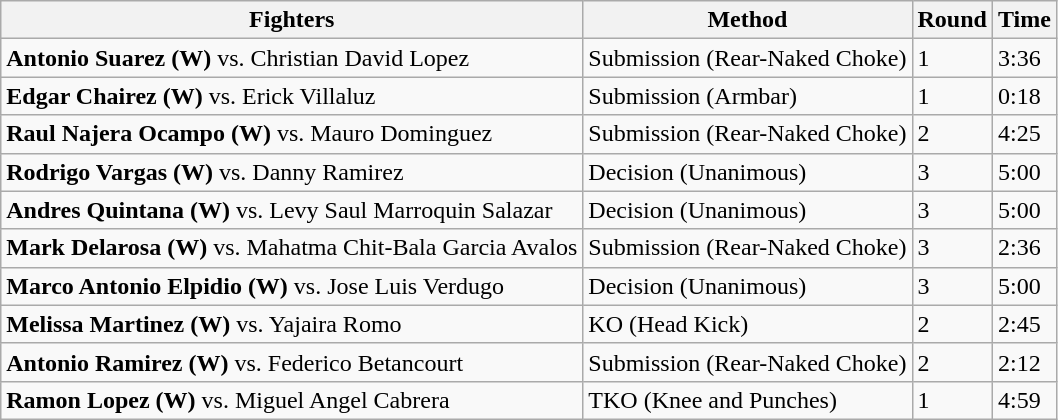<table class="wikitable">
<tr>
<th>Fighters</th>
<th>Method</th>
<th>Round</th>
<th>Time</th>
</tr>
<tr>
<td><strong>Antonio Suarez (W)</strong> vs. Christian David Lopez</td>
<td>Submission (Rear-Naked Choke)</td>
<td>1</td>
<td>3:36</td>
</tr>
<tr>
<td><strong>Edgar Chairez (W)</strong> vs. Erick Villaluz</td>
<td>Submission (Armbar)</td>
<td>1</td>
<td>0:18</td>
</tr>
<tr>
<td><strong>Raul Najera Ocampo (W)</strong> vs. Mauro Dominguez</td>
<td>Submission (Rear-Naked Choke)</td>
<td>2</td>
<td>4:25</td>
</tr>
<tr>
<td><strong>Rodrigo Vargas (W)</strong> vs. Danny Ramirez</td>
<td>Decision (Unanimous)</td>
<td>3</td>
<td>5:00</td>
</tr>
<tr>
<td><strong>Andres Quintana (W)</strong> vs. Levy Saul Marroquin Salazar</td>
<td>Decision (Unanimous)</td>
<td>3</td>
<td>5:00</td>
</tr>
<tr>
<td><strong>Mark Delarosa (W)</strong> vs. Mahatma Chit-Bala Garcia Avalos</td>
<td>Submission (Rear-Naked Choke)</td>
<td>3</td>
<td>2:36</td>
</tr>
<tr>
<td><strong>Marco Antonio Elpidio (W)</strong> vs. Jose Luis Verdugo</td>
<td>Decision (Unanimous)</td>
<td>3</td>
<td>5:00</td>
</tr>
<tr>
<td><strong>Melissa Martinez (W)</strong> vs. Yajaira Romo</td>
<td>KO (Head Kick)</td>
<td>2</td>
<td>2:45</td>
</tr>
<tr>
<td><strong>Antonio Ramirez (W)</strong> vs. Federico Betancourt</td>
<td>Submission (Rear-Naked Choke)</td>
<td>2</td>
<td>2:12</td>
</tr>
<tr>
<td><strong>Ramon Lopez (W)</strong> vs. Miguel Angel Cabrera</td>
<td>TKO (Knee and Punches)</td>
<td>1</td>
<td>4:59</td>
</tr>
</table>
